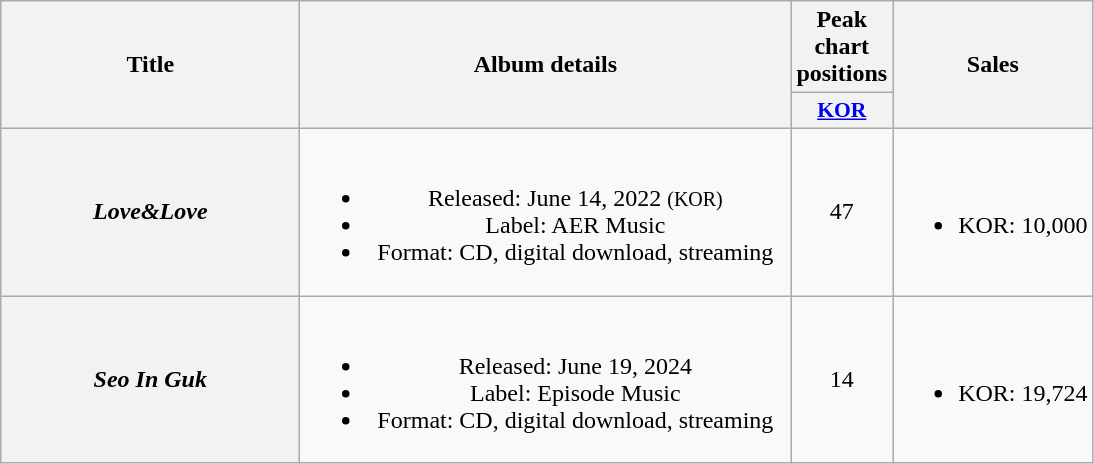<table class="wikitable plainrowheaders" style="text-align:center;">
<tr>
<th scope="col" rowspan="2" style="width:12em;">Title</th>
<th scope="col" rowspan="2" style="width:20em;">Album details</th>
<th scope="col" colspan="1">Peak chart positions</th>
<th scope="col" rowspan="2">Sales</th>
</tr>
<tr>
<th scope="col" style="width:3em;font-size:90%"><a href='#'>KOR</a><br></th>
</tr>
<tr>
<th scope="row"><em>Love&Love</em></th>
<td><br><ul><li>Released: June 14, 2022 <small>(KOR)</small></li><li>Label: AER Music</li><li>Format: CD, digital download, streaming</li></ul></td>
<td>47</td>
<td><br><ul><li>KOR: 10,000</li></ul></td>
</tr>
<tr>
<th scope="row"><em>Seo In Guk</em></th>
<td><br><ul><li>Released: June 19, 2024</li><li>Label: Episode Music</li><li>Format: CD, digital download, streaming</li></ul></td>
<td>14</td>
<td><br><ul><li>KOR: 19,724</li></ul></td>
</tr>
</table>
